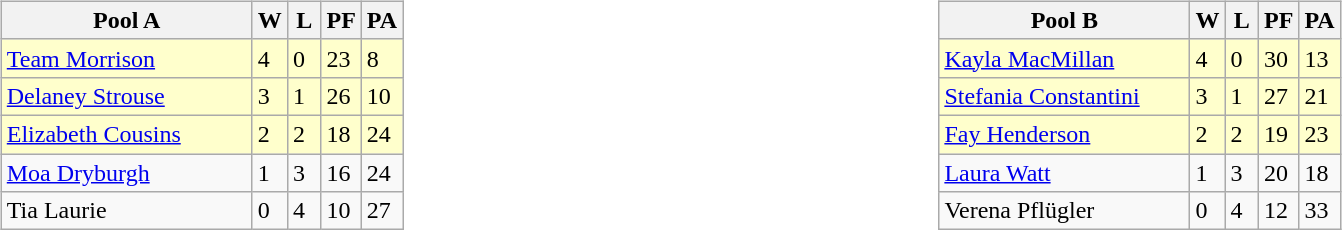<table table>
<tr>
<td valign=top width=10%><br><table class=wikitable>
<tr>
<th width=160>Pool A</th>
<th width=15>W</th>
<th width=15>L</th>
<th width=15>PF</th>
<th width=15>PA</th>
</tr>
<tr bgcolor=#ffffcc>
<td> <a href='#'>Team Morrison</a></td>
<td>4</td>
<td>0</td>
<td>23</td>
<td>8</td>
</tr>
<tr bgcolor=#ffffcc>
<td> <a href='#'>Delaney Strouse</a></td>
<td>3</td>
<td>1</td>
<td>26</td>
<td>10</td>
</tr>
<tr bgcolor=#ffffcc>
<td> <a href='#'>Elizabeth Cousins</a></td>
<td>2</td>
<td>2</td>
<td>18</td>
<td>24</td>
</tr>
<tr>
<td> <a href='#'>Moa Dryburgh</a></td>
<td>1</td>
<td>3</td>
<td>16</td>
<td>24</td>
</tr>
<tr>
<td> Tia Laurie</td>
<td>0</td>
<td>4</td>
<td>10</td>
<td>27</td>
</tr>
</table>
</td>
<td valign=top width=10%><br><table class=wikitable>
<tr>
<th width=160>Pool B</th>
<th width=15>W</th>
<th width=15>L</th>
<th width=15>PF</th>
<th width=15>PA</th>
</tr>
<tr bgcolor=#ffffcc>
<td> <a href='#'>Kayla MacMillan</a></td>
<td>4</td>
<td>0</td>
<td>30</td>
<td>13</td>
</tr>
<tr bgcolor=#ffffcc>
<td> <a href='#'>Stefania Constantini</a></td>
<td>3</td>
<td>1</td>
<td>27</td>
<td>21</td>
</tr>
<tr bgcolor=#ffffcc>
<td> <a href='#'>Fay Henderson</a></td>
<td>2</td>
<td>2</td>
<td>19</td>
<td>23</td>
</tr>
<tr>
<td> <a href='#'>Laura Watt</a></td>
<td>1</td>
<td>3</td>
<td>20</td>
<td>18</td>
</tr>
<tr>
<td> Verena Pflügler</td>
<td>0</td>
<td>4</td>
<td>12</td>
<td>33</td>
</tr>
</table>
</td>
</tr>
</table>
